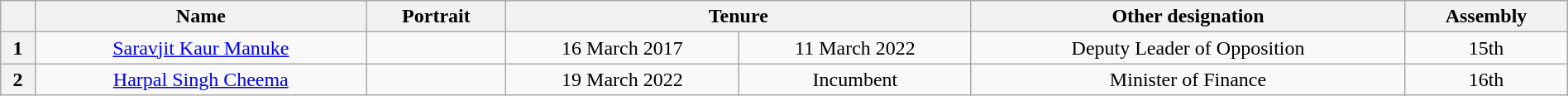<table class="wikitable" style="width:100%; text-align:center">
<tr>
<th></th>
<th>Name<br></th>
<th>Portrait</th>
<th colspan=2>Tenure</th>
<th>Other designation</th>
<th>Assembly</th>
</tr>
<tr>
<th>1</th>
<td><a href='#'>Saravjit Kaur Manuke</a><br></td>
<td></td>
<td>16 March 2017</td>
<td>11 March 2022</td>
<td>Deputy Leader of Opposition</td>
<td>15th</td>
</tr>
<tr>
<th>2</th>
<td><a href='#'>Harpal Singh Cheema</a><br></td>
<td></td>
<td>19 March 2022</td>
<td>Incumbent</td>
<td>Minister of Finance</td>
<td>16th</td>
</tr>
</table>
